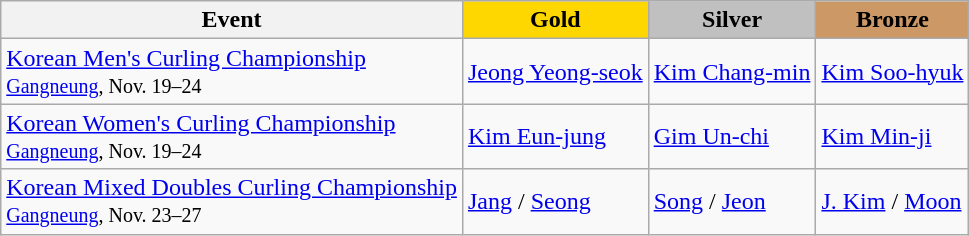<table class="wikitable">
<tr>
<th>Event</th>
<th style="background:gold">Gold</th>
<th style="background:silver">Silver</th>
<th style="background:#cc9966">Bronze</th>
</tr>
<tr>
<td><a href='#'>Korean Men's Curling Championship</a> <br> <small><a href='#'>Gangneung</a>, Nov. 19–24</small></td>
<td> <a href='#'>Jeong Yeong-seok</a></td>
<td> <a href='#'>Kim Chang-min</a></td>
<td> <a href='#'>Kim Soo-hyuk</a></td>
</tr>
<tr>
<td><a href='#'>Korean Women's Curling Championship</a> <br> <small><a href='#'>Gangneung</a>, Nov. 19–24</small></td>
<td> <a href='#'>Kim Eun-jung</a></td>
<td> <a href='#'>Gim Un-chi</a></td>
<td> <a href='#'>Kim Min-ji</a></td>
</tr>
<tr>
<td><a href='#'>Korean Mixed Doubles Curling Championship</a> <br> <small><a href='#'>Gangneung</a>, Nov. 23–27</small></td>
<td> <a href='#'>Jang</a> / <a href='#'>Seong</a></td>
<td> <a href='#'>Song</a> / <a href='#'>Jeon</a></td>
<td> <a href='#'>J. Kim</a> / <a href='#'>Moon</a></td>
</tr>
</table>
